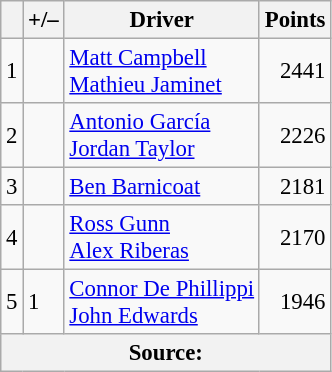<table class="wikitable" style="font-size: 95%;">
<tr>
<th scope="col"></th>
<th scope="col">+/–</th>
<th scope="col">Driver</th>
<th scope="col">Points</th>
</tr>
<tr>
<td align=center>1</td>
<td align="left"></td>
<td> <a href='#'>Matt Campbell</a><br> <a href='#'>Mathieu Jaminet</a></td>
<td align=right>2441</td>
</tr>
<tr>
<td align=center>2</td>
<td align="left"></td>
<td> <a href='#'>Antonio García</a><br> <a href='#'>Jordan Taylor</a></td>
<td align=right>2226</td>
</tr>
<tr>
<td align=center>3</td>
<td align="left"></td>
<td> <a href='#'>Ben Barnicoat</a></td>
<td align=right>2181</td>
</tr>
<tr>
<td align=center>4</td>
<td align="left"></td>
<td> <a href='#'>Ross Gunn</a><br> <a href='#'>Alex Riberas</a></td>
<td align=right>2170</td>
</tr>
<tr>
<td align=center>5</td>
<td align="left"> 1</td>
<td> <a href='#'>Connor De Phillippi</a><br> <a href='#'>John Edwards</a></td>
<td align=right>1946</td>
</tr>
<tr>
<th colspan=5>Source:</th>
</tr>
</table>
